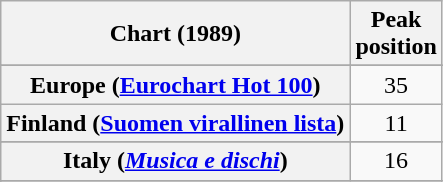<table class="wikitable sortable plainrowheaders" style="text-align:center">
<tr>
<th scope="col">Chart (1989)</th>
<th scope="col">Peak<br>position</th>
</tr>
<tr>
</tr>
<tr>
</tr>
<tr>
</tr>
<tr>
<th scope="row">Europe (<a href='#'>Eurochart Hot 100</a>)</th>
<td>35</td>
</tr>
<tr>
<th scope="row">Finland (<a href='#'>Suomen virallinen lista</a>)</th>
<td>11</td>
</tr>
<tr>
</tr>
<tr>
<th scope="row">Italy (<em><a href='#'>Musica e dischi</a></em>)</th>
<td>16</td>
</tr>
<tr>
</tr>
<tr>
</tr>
<tr>
</tr>
<tr>
</tr>
<tr>
</tr>
</table>
